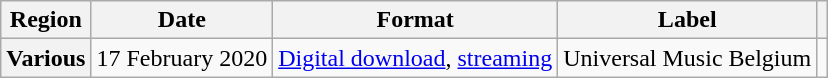<table class="wikitable plainrowheaders" style="text-align:center">
<tr>
<th>Region</th>
<th>Date</th>
<th>Format</th>
<th>Label</th>
<th></th>
</tr>
<tr>
<th scope="row">Various</th>
<td>17 February 2020</td>
<td><a href='#'>Digital download</a>, <a href='#'>streaming</a></td>
<td>Universal Music Belgium</td>
<td></td>
</tr>
</table>
